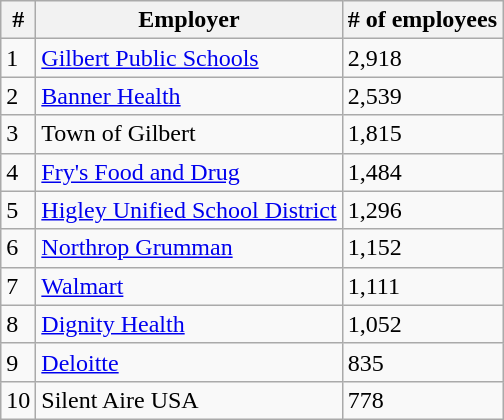<table class="wikitable">
<tr>
<th>#</th>
<th>Employer</th>
<th># of employees</th>
</tr>
<tr>
<td>1</td>
<td><a href='#'>Gilbert Public Schools</a></td>
<td>2,918</td>
</tr>
<tr>
<td>2</td>
<td><a href='#'>Banner Health</a></td>
<td>2,539</td>
</tr>
<tr>
<td>3</td>
<td>Town of Gilbert</td>
<td>1,815</td>
</tr>
<tr>
<td>4</td>
<td><a href='#'>Fry's Food and Drug</a></td>
<td>1,484</td>
</tr>
<tr>
<td>5</td>
<td><a href='#'>Higley Unified School District</a></td>
<td>1,296</td>
</tr>
<tr>
<td>6</td>
<td><a href='#'>Northrop Grumman</a></td>
<td>1,152</td>
</tr>
<tr>
<td>7</td>
<td><a href='#'>Walmart</a></td>
<td>1,111</td>
</tr>
<tr>
<td>8</td>
<td><a href='#'>Dignity Health</a></td>
<td>1,052</td>
</tr>
<tr>
<td>9</td>
<td><a href='#'>Deloitte</a></td>
<td>835</td>
</tr>
<tr>
<td>10</td>
<td>Silent Aire USA</td>
<td>778</td>
</tr>
</table>
